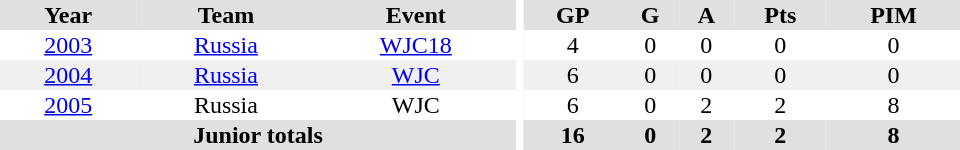<table border="0" cellpadding="1" cellspacing="0" ID="Table3" style="text-align:center; width:40em">
<tr ALIGN="center" bgcolor="#e0e0e0">
<th>Year</th>
<th>Team</th>
<th>Event</th>
<th rowspan="99" bgcolor="#ffffff"></th>
<th>GP</th>
<th>G</th>
<th>A</th>
<th>Pts</th>
<th>PIM</th>
</tr>
<tr>
<td><a href='#'>2003</a></td>
<td><a href='#'>Russia</a></td>
<td><a href='#'>WJC18</a></td>
<td>4</td>
<td>0</td>
<td>0</td>
<td>0</td>
<td>0</td>
</tr>
<tr bgcolor="#f0f0f0">
<td><a href='#'>2004</a></td>
<td><a href='#'>Russia</a></td>
<td><a href='#'>WJC</a></td>
<td>6</td>
<td>0</td>
<td>0</td>
<td>0</td>
<td>0</td>
</tr>
<tr>
<td><a href='#'>2005</a></td>
<td>Russia</td>
<td>WJC</td>
<td>6</td>
<td>0</td>
<td>2</td>
<td>2</td>
<td>8</td>
</tr>
<tr bgcolor="#e0e0e0">
<th colspan="3">Junior totals</th>
<th>16</th>
<th>0</th>
<th>2</th>
<th>2</th>
<th>8</th>
</tr>
</table>
